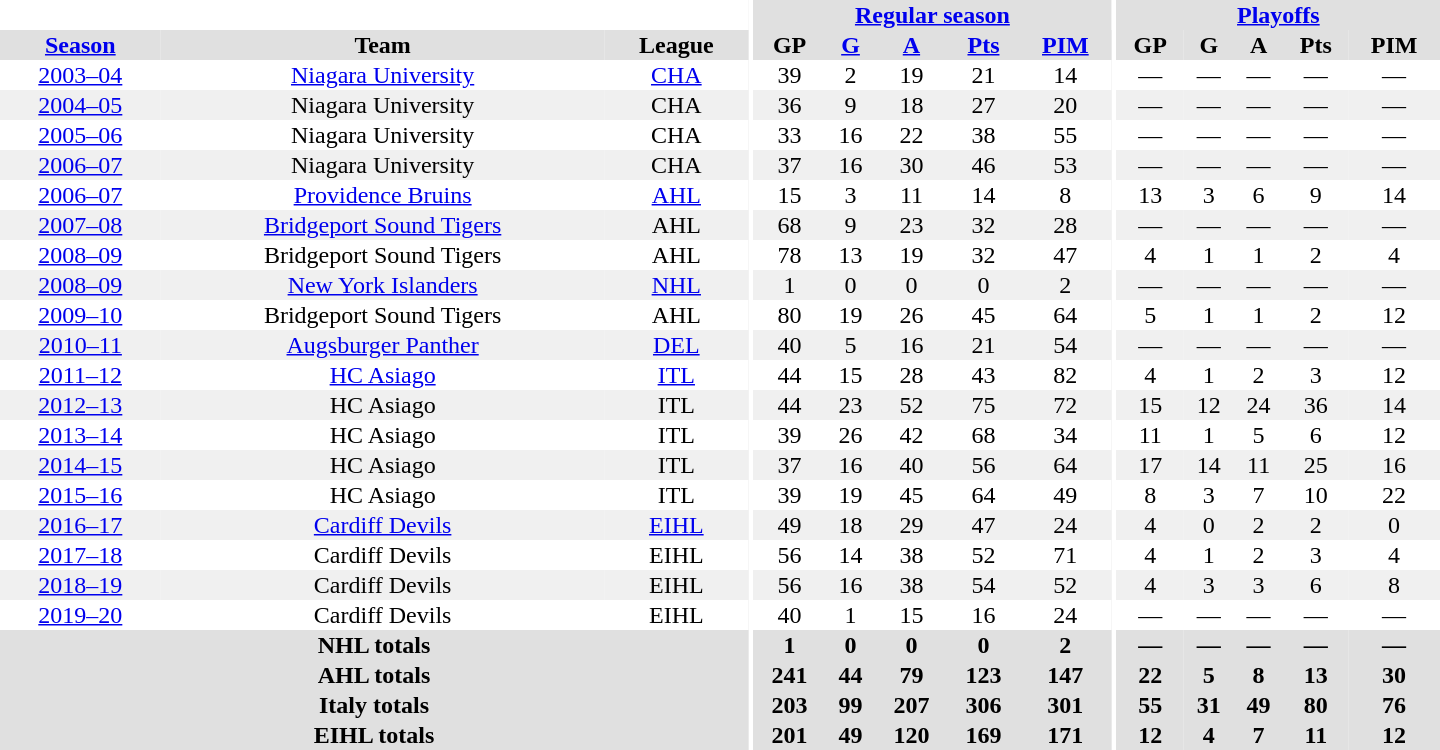<table border="0" cellpadding="1" cellspacing="0" style="text-align:center; width:60em">
<tr bgcolor="#e0e0e0">
<th colspan="3" bgcolor="#ffffff"></th>
<th rowspan="99" bgcolor="#ffffff"></th>
<th colspan="5"><a href='#'>Regular season</a></th>
<th rowspan="99" bgcolor="#ffffff"></th>
<th colspan="5"><a href='#'>Playoffs</a></th>
</tr>
<tr bgcolor="#e0e0e0">
<th><a href='#'>Season</a></th>
<th>Team</th>
<th>League</th>
<th>GP</th>
<th><a href='#'>G</a></th>
<th><a href='#'>A</a></th>
<th><a href='#'>Pts</a></th>
<th><a href='#'>PIM</a></th>
<th>GP</th>
<th>G</th>
<th>A</th>
<th>Pts</th>
<th>PIM</th>
</tr>
<tr ALIGN="center">
<td><a href='#'>2003–04</a></td>
<td><a href='#'>Niagara University</a></td>
<td><a href='#'>CHA</a></td>
<td>39</td>
<td>2</td>
<td>19</td>
<td>21</td>
<td>14</td>
<td>—</td>
<td>—</td>
<td>—</td>
<td>—</td>
<td>—</td>
</tr>
<tr ALIGN="center" bgcolor="#f0f0f0">
<td><a href='#'>2004–05</a></td>
<td>Niagara University</td>
<td>CHA</td>
<td>36</td>
<td>9</td>
<td>18</td>
<td>27</td>
<td>20</td>
<td>—</td>
<td>—</td>
<td>—</td>
<td>—</td>
<td>—</td>
</tr>
<tr ALIGN="center">
<td><a href='#'>2005–06</a></td>
<td>Niagara University</td>
<td>CHA</td>
<td>33</td>
<td>16</td>
<td>22</td>
<td>38</td>
<td>55</td>
<td>—</td>
<td>—</td>
<td>—</td>
<td>—</td>
<td>—</td>
</tr>
<tr ALIGN="center"  bgcolor="#f0f0f0">
<td><a href='#'>2006–07</a></td>
<td>Niagara University</td>
<td>CHA</td>
<td>37</td>
<td>16</td>
<td>30</td>
<td>46</td>
<td>53</td>
<td>—</td>
<td>—</td>
<td>—</td>
<td>—</td>
<td>—</td>
</tr>
<tr ALIGN="center">
<td><a href='#'>2006–07</a></td>
<td><a href='#'>Providence Bruins</a></td>
<td><a href='#'>AHL</a></td>
<td>15</td>
<td>3</td>
<td>11</td>
<td>14</td>
<td>8</td>
<td>13</td>
<td>3</td>
<td>6</td>
<td>9</td>
<td>14</td>
</tr>
<tr ALIGN="center"  bgcolor="#f0f0f0">
<td><a href='#'>2007–08</a></td>
<td><a href='#'>Bridgeport Sound Tigers</a></td>
<td>AHL</td>
<td>68</td>
<td>9</td>
<td>23</td>
<td>32</td>
<td>28</td>
<td>—</td>
<td>—</td>
<td>—</td>
<td>—</td>
<td>—</td>
</tr>
<tr ALIGN="center">
<td><a href='#'>2008–09</a></td>
<td>Bridgeport Sound Tigers</td>
<td>AHL</td>
<td>78</td>
<td>13</td>
<td>19</td>
<td>32</td>
<td>47</td>
<td>4</td>
<td>1</td>
<td>1</td>
<td>2</td>
<td>4</td>
</tr>
<tr ALIGN="center"  bgcolor="#f0f0f0">
<td><a href='#'>2008–09</a></td>
<td><a href='#'>New York Islanders</a></td>
<td><a href='#'>NHL</a></td>
<td>1</td>
<td>0</td>
<td>0</td>
<td>0</td>
<td>2</td>
<td>—</td>
<td>—</td>
<td>—</td>
<td>—</td>
<td>—</td>
</tr>
<tr ALIGN="center">
<td><a href='#'>2009–10</a></td>
<td>Bridgeport Sound Tigers</td>
<td>AHL</td>
<td>80</td>
<td>19</td>
<td>26</td>
<td>45</td>
<td>64</td>
<td>5</td>
<td>1</td>
<td>1</td>
<td>2</td>
<td>12</td>
</tr>
<tr ALIGN="center"  bgcolor="#f0f0f0">
<td><a href='#'>2010–11</a></td>
<td><a href='#'>Augsburger Panther</a></td>
<td><a href='#'>DEL</a></td>
<td>40</td>
<td>5</td>
<td>16</td>
<td>21</td>
<td>54</td>
<td>—</td>
<td>—</td>
<td>—</td>
<td>—</td>
<td>—</td>
</tr>
<tr ALIGN="center">
<td><a href='#'>2011–12</a></td>
<td><a href='#'>HC Asiago</a></td>
<td><a href='#'>ITL</a></td>
<td>44</td>
<td>15</td>
<td>28</td>
<td>43</td>
<td>82</td>
<td>4</td>
<td>1</td>
<td>2</td>
<td>3</td>
<td>12</td>
</tr>
<tr ALIGN="center"  bgcolor="#f0f0f0">
<td><a href='#'>2012–13</a></td>
<td>HC Asiago</td>
<td>ITL</td>
<td>44</td>
<td>23</td>
<td>52</td>
<td>75</td>
<td>72</td>
<td>15</td>
<td>12</td>
<td>24</td>
<td>36</td>
<td>14</td>
</tr>
<tr ALIGN="center">
<td><a href='#'>2013–14</a></td>
<td>HC Asiago</td>
<td>ITL</td>
<td>39</td>
<td>26</td>
<td>42</td>
<td>68</td>
<td>34</td>
<td>11</td>
<td>1</td>
<td>5</td>
<td>6</td>
<td>12</td>
</tr>
<tr ALIGN="center" bgcolor="#f0f0f0">
<td><a href='#'>2014–15</a></td>
<td>HC Asiago</td>
<td>ITL</td>
<td>37</td>
<td>16</td>
<td>40</td>
<td>56</td>
<td>64</td>
<td>17</td>
<td>14</td>
<td>11</td>
<td>25</td>
<td>16</td>
</tr>
<tr ALIGN="center">
<td><a href='#'>2015–16</a></td>
<td>HC Asiago</td>
<td>ITL</td>
<td>39</td>
<td>19</td>
<td>45</td>
<td>64</td>
<td>49</td>
<td>8</td>
<td>3</td>
<td>7</td>
<td>10</td>
<td>22</td>
</tr>
<tr ALIGN="center" bgcolor="#f0f0f0">
<td><a href='#'>2016–17</a></td>
<td><a href='#'>Cardiff Devils</a></td>
<td><a href='#'>EIHL</a></td>
<td>49</td>
<td>18</td>
<td>29</td>
<td>47</td>
<td>24</td>
<td>4</td>
<td>0</td>
<td>2</td>
<td>2</td>
<td>0</td>
</tr>
<tr ALIGN="center">
<td><a href='#'>2017–18</a></td>
<td>Cardiff Devils</td>
<td>EIHL</td>
<td>56</td>
<td>14</td>
<td>38</td>
<td>52</td>
<td>71</td>
<td>4</td>
<td>1</td>
<td>2</td>
<td>3</td>
<td>4</td>
</tr>
<tr ALIGN="center" bgcolor="#f0f0f0">
<td><a href='#'>2018–19</a></td>
<td>Cardiff Devils</td>
<td>EIHL</td>
<td>56</td>
<td>16</td>
<td>38</td>
<td>54</td>
<td>52</td>
<td>4</td>
<td>3</td>
<td>3</td>
<td>6</td>
<td>8</td>
</tr>
<tr ALIGN="center">
<td><a href='#'>2019–20</a></td>
<td>Cardiff Devils</td>
<td>EIHL</td>
<td>40</td>
<td>1</td>
<td>15</td>
<td>16</td>
<td>24</td>
<td>—</td>
<td>—</td>
<td>—</td>
<td>—</td>
<td>—</td>
</tr>
<tr bgcolor="#e0e0e0">
<th colspan="3">NHL totals</th>
<th>1</th>
<th>0</th>
<th>0</th>
<th>0</th>
<th>2</th>
<th>—</th>
<th>—</th>
<th>—</th>
<th>—</th>
<th>—</th>
</tr>
<tr bgcolor="#e0e0e0">
<th colspan="3">AHL totals</th>
<th>241</th>
<th>44</th>
<th>79</th>
<th>123</th>
<th>147</th>
<th>22</th>
<th>5</th>
<th>8</th>
<th>13</th>
<th>30</th>
</tr>
<tr bgcolor="#e0e0e0">
<th colspan="3">Italy totals</th>
<th>203</th>
<th>99</th>
<th>207</th>
<th>306</th>
<th>301</th>
<th>55</th>
<th>31</th>
<th>49</th>
<th>80</th>
<th>76</th>
</tr>
<tr bgcolor="#e0e0e0">
<th colspan="3">EIHL totals</th>
<th>201</th>
<th>49</th>
<th>120</th>
<th>169</th>
<th>171</th>
<th>12</th>
<th>4</th>
<th>7</th>
<th>11</th>
<th>12</th>
</tr>
</table>
